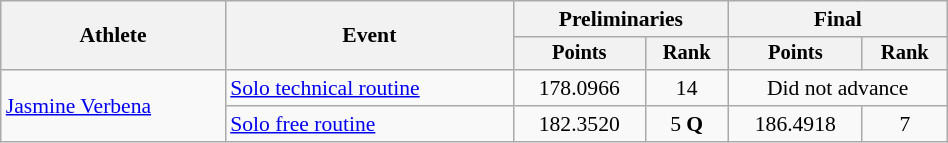<table class="wikitable" style="text-align:center; font-size:90%; width:50%;">
<tr>
<th rowspan="2">Athlete</th>
<th rowspan="2">Event</th>
<th colspan="2">Preliminaries</th>
<th colspan="2">Final</th>
</tr>
<tr style="font-size:95%">
<th>Points</th>
<th>Rank</th>
<th>Points</th>
<th>Rank</th>
</tr>
<tr>
<td align=left rowspan=2><a href='#'>Jasmine Verbena</a></td>
<td align=left><a href='#'>Solo technical routine</a></td>
<td>178.0966</td>
<td>14</td>
<td colspan=2>Did not advance</td>
</tr>
<tr>
<td align=left><a href='#'>Solo free routine</a></td>
<td>182.3520</td>
<td>5 <strong>Q</strong></td>
<td>186.4918</td>
<td>7</td>
</tr>
</table>
